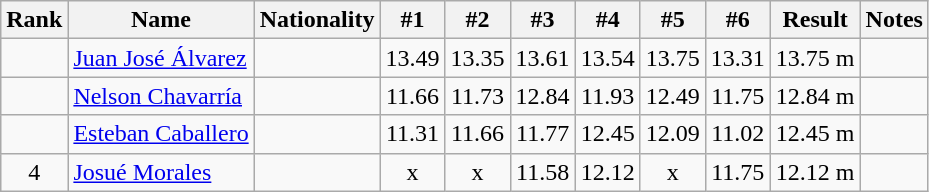<table class="wikitable sortable" style="text-align:center">
<tr>
<th>Rank</th>
<th>Name</th>
<th>Nationality</th>
<th>#1</th>
<th>#2</th>
<th>#3</th>
<th>#4</th>
<th>#5</th>
<th>#6</th>
<th>Result</th>
<th>Notes</th>
</tr>
<tr>
<td></td>
<td align=left><a href='#'>Juan José Álvarez</a></td>
<td align=left></td>
<td>13.49</td>
<td>13.35</td>
<td>13.61</td>
<td>13.54</td>
<td>13.75</td>
<td>13.31</td>
<td>13.75 m</td>
<td></td>
</tr>
<tr>
<td></td>
<td align=left><a href='#'>Nelson Chavarría</a></td>
<td align=left></td>
<td>11.66</td>
<td>11.73</td>
<td>12.84</td>
<td>11.93</td>
<td>12.49</td>
<td>11.75</td>
<td>12.84 m</td>
<td></td>
</tr>
<tr>
<td></td>
<td align=left><a href='#'>Esteban Caballero</a></td>
<td align=left></td>
<td>11.31</td>
<td>11.66</td>
<td>11.77</td>
<td>12.45</td>
<td>12.09</td>
<td>11.02</td>
<td>12.45 m</td>
<td></td>
</tr>
<tr>
<td>4</td>
<td align=left><a href='#'>Josué Morales</a></td>
<td align=left></td>
<td>x</td>
<td>x</td>
<td>11.58</td>
<td>12.12</td>
<td>x</td>
<td>11.75</td>
<td>12.12 m</td>
<td></td>
</tr>
</table>
